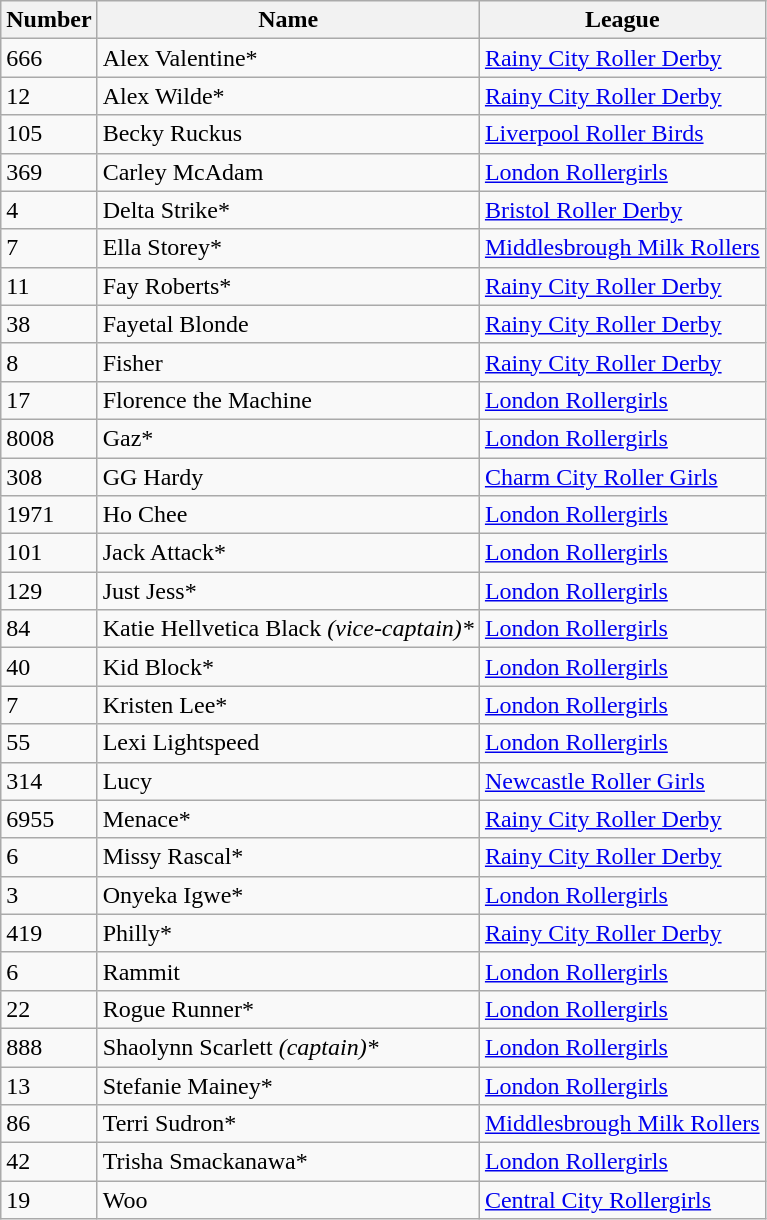<table class="wikitable sortable">
<tr>
<th>Number</th>
<th>Name</th>
<th>League</th>
</tr>
<tr>
<td>666</td>
<td>Alex Valentine*</td>
<td><a href='#'>Rainy City Roller Derby</a></td>
</tr>
<tr>
<td>12</td>
<td>Alex Wilde*</td>
<td><a href='#'>Rainy City Roller Derby</a></td>
</tr>
<tr>
<td>105</td>
<td>Becky Ruckus</td>
<td><a href='#'>Liverpool Roller Birds</a></td>
</tr>
<tr>
<td>369</td>
<td>Carley McAdam</td>
<td><a href='#'>London Rollergirls</a></td>
</tr>
<tr>
<td>4</td>
<td>Delta Strike*</td>
<td><a href='#'>Bristol Roller Derby</a></td>
</tr>
<tr>
<td>7</td>
<td>Ella Storey*</td>
<td><a href='#'>Middlesbrough Milk Rollers</a></td>
</tr>
<tr>
<td>11</td>
<td>Fay Roberts*</td>
<td><a href='#'>Rainy City Roller Derby</a></td>
</tr>
<tr>
<td>38</td>
<td>Fayetal Blonde</td>
<td><a href='#'>Rainy City Roller Derby</a></td>
</tr>
<tr>
<td>8</td>
<td>Fisher</td>
<td><a href='#'>Rainy City Roller Derby</a></td>
</tr>
<tr>
<td>17</td>
<td>Florence the Machine</td>
<td><a href='#'>London Rollergirls</a></td>
</tr>
<tr>
<td>8008</td>
<td>Gaz*</td>
<td><a href='#'>London Rollergirls</a></td>
</tr>
<tr>
<td>308</td>
<td>GG Hardy</td>
<td><a href='#'>Charm City Roller Girls</a></td>
</tr>
<tr>
<td>1971</td>
<td>Ho Chee</td>
<td><a href='#'>London Rollergirls</a></td>
</tr>
<tr>
<td>101</td>
<td>Jack Attack*</td>
<td><a href='#'>London Rollergirls</a></td>
</tr>
<tr>
<td>129</td>
<td>Just Jess*</td>
<td><a href='#'>London Rollergirls</a></td>
</tr>
<tr>
<td>84</td>
<td>Katie Hellvetica Black <em>(vice-captain)*</em></td>
<td><a href='#'>London Rollergirls</a></td>
</tr>
<tr>
<td>40</td>
<td>Kid Block*</td>
<td><a href='#'>London Rollergirls</a></td>
</tr>
<tr>
<td>7</td>
<td>Kristen Lee*</td>
<td><a href='#'>London Rollergirls</a></td>
</tr>
<tr>
<td>55</td>
<td>Lexi Lightspeed</td>
<td><a href='#'>London Rollergirls</a></td>
</tr>
<tr>
<td>314</td>
<td>Lucy</td>
<td><a href='#'>Newcastle Roller Girls</a></td>
</tr>
<tr>
<td>6955</td>
<td>Menace*</td>
<td><a href='#'>Rainy City Roller Derby</a></td>
</tr>
<tr>
<td>6</td>
<td>Missy Rascal*</td>
<td><a href='#'>Rainy City Roller Derby</a></td>
</tr>
<tr>
<td>3</td>
<td>Onyeka Igwe*</td>
<td><a href='#'>London Rollergirls</a></td>
</tr>
<tr>
<td>419</td>
<td>Philly*</td>
<td><a href='#'>Rainy City Roller Derby</a></td>
</tr>
<tr>
<td>6</td>
<td>Rammit</td>
<td><a href='#'>London Rollergirls</a></td>
</tr>
<tr>
<td>22</td>
<td>Rogue Runner*</td>
<td><a href='#'>London Rollergirls</a></td>
</tr>
<tr>
<td>888</td>
<td>Shaolynn Scarlett <em>(captain)*</em></td>
<td><a href='#'>London Rollergirls</a></td>
</tr>
<tr>
<td>13</td>
<td>Stefanie Mainey*</td>
<td><a href='#'>London Rollergirls</a></td>
</tr>
<tr>
<td>86</td>
<td>Terri Sudron*</td>
<td><a href='#'>Middlesbrough Milk Rollers</a></td>
</tr>
<tr>
<td>42</td>
<td>Trisha Smackanawa*</td>
<td><a href='#'>London Rollergirls</a></td>
</tr>
<tr>
<td>19</td>
<td>Woo</td>
<td><a href='#'>Central City Rollergirls</a></td>
</tr>
</table>
